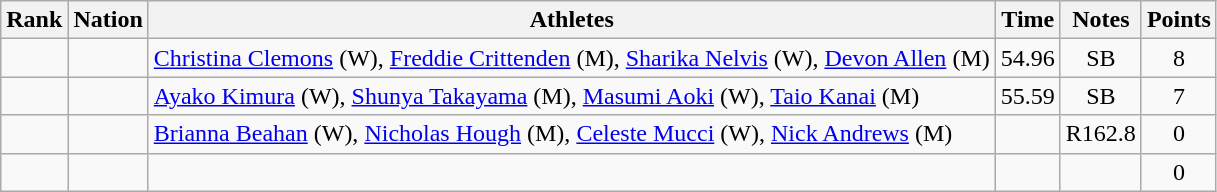<table class="wikitable sortable" style="text-align:center">
<tr>
<th>Rank</th>
<th>Nation</th>
<th>Athletes</th>
<th>Time</th>
<th>Notes</th>
<th>Points</th>
</tr>
<tr>
<td></td>
<td align=left></td>
<td align=left><a href='#'>Christina Clemons</a> (W), <a href='#'>Freddie Crittenden</a> (M), <a href='#'>Sharika Nelvis</a> (W), <a href='#'>Devon Allen</a> (M)</td>
<td>54.96</td>
<td>SB</td>
<td>8</td>
</tr>
<tr>
<td></td>
<td align=left></td>
<td align=left><a href='#'>Ayako Kimura</a> (W), <a href='#'>Shunya Takayama</a> (M), <a href='#'>Masumi Aoki</a> (W), <a href='#'>Taio Kanai</a> (M)</td>
<td>55.59</td>
<td>SB</td>
<td>7</td>
</tr>
<tr>
<td></td>
<td align=left></td>
<td align=left><a href='#'>Brianna Beahan</a> (W), <a href='#'>Nicholas Hough</a> (M), <a href='#'>Celeste Mucci</a> (W), <a href='#'>Nick Andrews</a> (M)</td>
<td></td>
<td>R162.8</td>
<td>0</td>
</tr>
<tr>
<td></td>
<td align=left></td>
<td align=left></td>
<td></td>
<td></td>
<td>0</td>
</tr>
</table>
